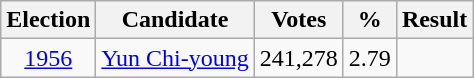<table class="wikitable" style="text-align:center">
<tr>
<th>Election</th>
<th>Candidate</th>
<th>Votes</th>
<th>%</th>
<th>Result</th>
</tr>
<tr>
<td><a href='#'>1956</a></td>
<td><a href='#'>Yun Chi-young</a></td>
<td>241,278</td>
<td>2.79</td>
<td></td>
</tr>
</table>
